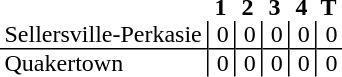<table style="border-collapse: collapse;">
<tr>
<th style="text-align: left;"></th>
<th style="text-align: center; padding: 0px 3px 0px 3px; width:12px;">1</th>
<th style="text-align: center; padding: 0px 3px 0px 3px; width:12px;">2</th>
<th style="text-align: center; padding: 0px 3px 0px 3px; width:12px;">3</th>
<th style="text-align: center; padding: 0px 3px 0px 3px; width:12px;">4</th>
<th style="text-align: center; padding: 0px 3px 0px 3px; width:12px;">T</th>
</tr>
<tr>
<td style="text-align: left; border-bottom: 1px solid black; padding: 0px 3px 0px 3px;">Sellersville-Perkasie</td>
<td style="border-left: 1px solid black; border-bottom: 1px solid black; text-align: right; padding: 0px 3px 0px 3px;">0</td>
<td style="border-left: 1px solid black; border-bottom: 1px solid black; text-align: right; padding: 0px 3px 0px 3px;">0</td>
<td style="border-left: 1px solid black; border-bottom: 1px solid black; text-align: right; padding: 0px 3px 0px 3px;">0</td>
<td style="border-left: 1px solid black; border-bottom: 1px solid black; text-align: right; padding: 0px 3px 0px 3px;">0</td>
<td style="border-left: 1px solid black; border-bottom: 1px solid black; text-align: right; padding: 0px 3px 0px 3px;">0</td>
</tr>
<tr>
<td style="text-align: left; padding: 0px 3px 0px 3px;">Quakertown</td>
<td style="border-left: 1px solid black; text-align: right; padding: 0px 3px 0px 3px;">0</td>
<td style="border-left: 1px solid black; text-align: right; padding: 0px 3px 0px 3px;">0</td>
<td style="border-left: 1px solid black; text-align: right; padding: 0px 3px 0px 3px;">0</td>
<td style="border-left: 1px solid black; text-align: right; padding: 0px 3px 0px 3px;">0</td>
<td style="border-left: 1px solid black; text-align: right; padding: 0px 3px 0px 3px;">0</td>
</tr>
</table>
